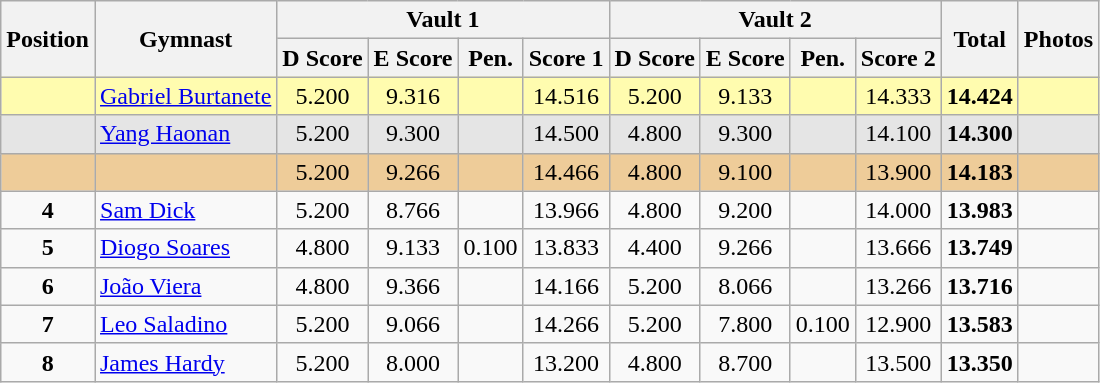<table style="text-align:center;" class="wikitable sortable">
<tr>
<th rowspan="2">Position</th>
<th rowspan="2">Gymnast</th>
<th colspan="4">Vault 1</th>
<th colspan="4">Vault 2</th>
<th rowspan="2">Total</th>
<th rowspan="2">Photos</th>
</tr>
<tr>
<th>D Score</th>
<th>E Score</th>
<th>Pen.</th>
<th>Score 1</th>
<th>D Score</th>
<th>E Score</th>
<th>Pen.</th>
<th>Score 2</th>
</tr>
<tr style="background:#fffcaf;">
<td style="text-align:center" scope="row"><strong></strong></td>
<td style="text-align:left;"> <a href='#'>Gabriel Burtanete</a></td>
<td>5.200</td>
<td>9.316</td>
<td></td>
<td>14.516</td>
<td>5.200</td>
<td>9.133</td>
<td></td>
<td>14.333</td>
<td><strong>14.424</strong></td>
<td></td>
</tr>
<tr style="background:#e5e5e5;">
<td style="text-align:center" scope="row"><strong></strong></td>
<td style="text-align:left;"> <a href='#'>Yang Haonan</a></td>
<td>5.200</td>
<td>9.300</td>
<td></td>
<td>14.500</td>
<td>4.800</td>
<td>9.300</td>
<td></td>
<td>14.100</td>
<td><strong>14.300</strong></td>
<td></td>
</tr>
<tr style="background:#ec9;">
<td style="text-align:center" scope="row"><strong></strong></td>
<td style="text-align:left;"></td>
<td>5.200</td>
<td>9.266</td>
<td></td>
<td>14.466</td>
<td>4.800</td>
<td>9.100</td>
<td></td>
<td>13.900</td>
<td><strong>14.183</strong></td>
<td></td>
</tr>
<tr>
<td style="text-align:center" scope="row"><strong>4</strong></td>
<td style="text-align:left;"> <a href='#'>Sam Dick</a></td>
<td>5.200</td>
<td>8.766</td>
<td></td>
<td>13.966</td>
<td>4.800</td>
<td>9.200</td>
<td></td>
<td>14.000</td>
<td><strong>13.983</strong></td>
<td></td>
</tr>
<tr>
<td style="text-align:center" scope="row"><strong>5</strong></td>
<td style="text-align:left;"> <a href='#'>Diogo Soares</a></td>
<td>4.800</td>
<td>9.133</td>
<td>0.100</td>
<td>13.833</td>
<td>4.400</td>
<td>9.266</td>
<td></td>
<td>13.666</td>
<td><strong>13.749</strong></td>
<td></td>
</tr>
<tr>
<td style="text-align:center" scope="row"><strong>6</strong></td>
<td style="text-align:left;"> <a href='#'>João Viera</a></td>
<td>4.800</td>
<td>9.366</td>
<td></td>
<td>14.166</td>
<td>5.200</td>
<td>8.066</td>
<td></td>
<td>13.266</td>
<td><strong>13.716</strong></td>
<td></td>
</tr>
<tr>
<td style="text-align:center" scope="row"><strong>7</strong></td>
<td style="text-align:left;"> <a href='#'>Leo Saladino</a></td>
<td>5.200</td>
<td>9.066</td>
<td></td>
<td>14.266</td>
<td>5.200</td>
<td>7.800</td>
<td>0.100</td>
<td>12.900</td>
<td><strong>13.583</strong></td>
<td></td>
</tr>
<tr>
<td style="text-align:center" scope="row"><strong>8</strong></td>
<td style="text-align:left;"> <a href='#'>James Hardy</a></td>
<td>5.200</td>
<td>8.000</td>
<td></td>
<td>13.200</td>
<td>4.800</td>
<td>8.700</td>
<td></td>
<td>13.500</td>
<td><strong>13.350</strong></td>
<td></td>
</tr>
</table>
